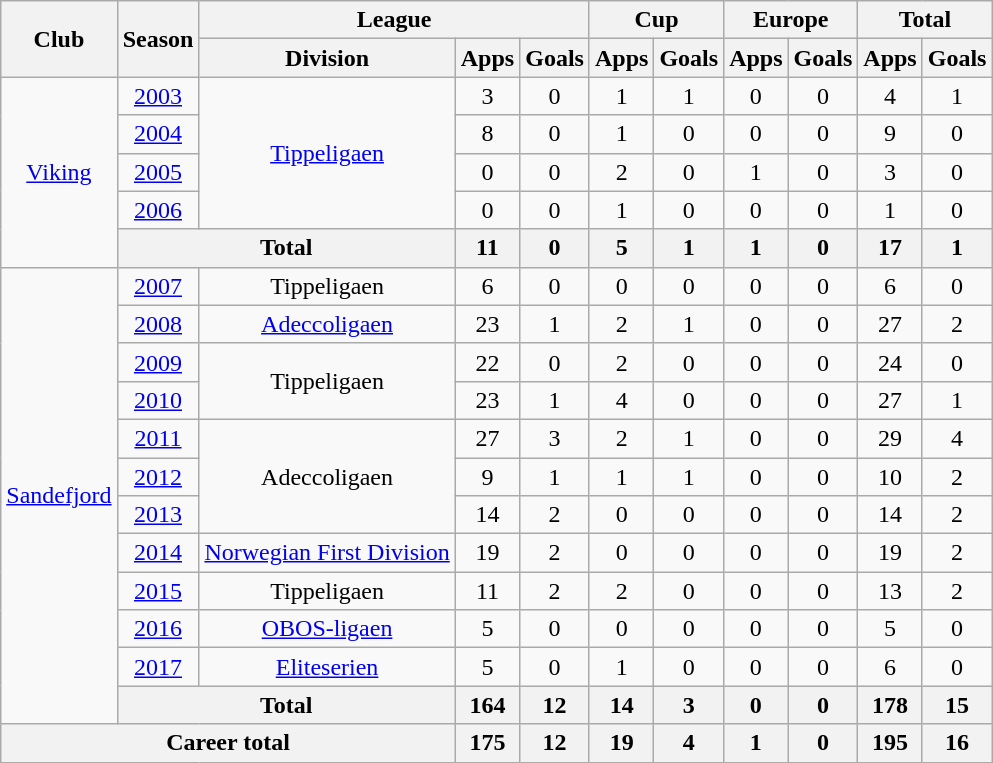<table class="wikitable" style="text-align:center">
<tr>
<th rowspan="2">Club</th>
<th rowspan="2">Season</th>
<th colspan="3">League</th>
<th colspan="2">Cup</th>
<th colspan="2">Europe</th>
<th colspan="2">Total</th>
</tr>
<tr>
<th>Division</th>
<th>Apps</th>
<th>Goals</th>
<th>Apps</th>
<th>Goals</th>
<th>Apps</th>
<th>Goals</th>
<th>Apps</th>
<th>Goals</th>
</tr>
<tr>
<td rowspan="5"><a href='#'>Viking</a></td>
<td><a href='#'>2003</a></td>
<td rowspan="4"><a href='#'>Tippeligaen</a></td>
<td>3</td>
<td>0</td>
<td>1</td>
<td>1</td>
<td>0</td>
<td>0</td>
<td>4</td>
<td>1</td>
</tr>
<tr>
<td><a href='#'>2004</a></td>
<td>8</td>
<td>0</td>
<td>1</td>
<td>0</td>
<td>0</td>
<td>0</td>
<td>9</td>
<td>0</td>
</tr>
<tr>
<td><a href='#'>2005</a></td>
<td>0</td>
<td>0</td>
<td>2</td>
<td>0</td>
<td>1</td>
<td>0</td>
<td>3</td>
<td>0</td>
</tr>
<tr>
<td><a href='#'>2006</a></td>
<td>0</td>
<td>0</td>
<td>1</td>
<td>0</td>
<td>0</td>
<td>0</td>
<td>1</td>
<td>0</td>
</tr>
<tr>
<th colspan="2">Total</th>
<th>11</th>
<th>0</th>
<th>5</th>
<th>1</th>
<th>1</th>
<th>0</th>
<th>17</th>
<th>1</th>
</tr>
<tr>
<td rowspan="12"><a href='#'>Sandefjord</a></td>
<td><a href='#'>2007</a></td>
<td>Tippeligaen</td>
<td>6</td>
<td>0</td>
<td>0</td>
<td>0</td>
<td>0</td>
<td>0</td>
<td>6</td>
<td>0</td>
</tr>
<tr>
<td><a href='#'>2008</a></td>
<td><a href='#'>Adeccoligaen</a></td>
<td>23</td>
<td>1</td>
<td>2</td>
<td>1</td>
<td>0</td>
<td>0</td>
<td>27</td>
<td>2</td>
</tr>
<tr>
<td><a href='#'>2009</a></td>
<td rowspan="2">Tippeligaen</td>
<td>22</td>
<td>0</td>
<td>2</td>
<td>0</td>
<td>0</td>
<td>0</td>
<td>24</td>
<td>0</td>
</tr>
<tr>
<td><a href='#'>2010</a></td>
<td>23</td>
<td>1</td>
<td>4</td>
<td>0</td>
<td>0</td>
<td>0</td>
<td>27</td>
<td>1</td>
</tr>
<tr>
<td><a href='#'>2011</a></td>
<td rowspan="3">Adeccoligaen</td>
<td>27</td>
<td>3</td>
<td>2</td>
<td>1</td>
<td>0</td>
<td>0</td>
<td>29</td>
<td>4</td>
</tr>
<tr>
<td><a href='#'>2012</a></td>
<td>9</td>
<td>1</td>
<td>1</td>
<td>1</td>
<td>0</td>
<td>0</td>
<td>10</td>
<td>2</td>
</tr>
<tr>
<td><a href='#'>2013</a></td>
<td>14</td>
<td>2</td>
<td>0</td>
<td>0</td>
<td>0</td>
<td>0</td>
<td>14</td>
<td>2</td>
</tr>
<tr>
<td><a href='#'>2014</a></td>
<td><a href='#'>Norwegian First Division</a></td>
<td>19</td>
<td>2</td>
<td>0</td>
<td>0</td>
<td>0</td>
<td>0</td>
<td>19</td>
<td>2</td>
</tr>
<tr>
<td><a href='#'>2015</a></td>
<td>Tippeligaen</td>
<td>11</td>
<td>2</td>
<td>2</td>
<td>0</td>
<td>0</td>
<td>0</td>
<td>13</td>
<td>2</td>
</tr>
<tr>
<td><a href='#'>2016</a></td>
<td><a href='#'>OBOS-ligaen</a></td>
<td>5</td>
<td>0</td>
<td>0</td>
<td>0</td>
<td>0</td>
<td>0</td>
<td>5</td>
<td>0</td>
</tr>
<tr>
<td><a href='#'>2017</a></td>
<td><a href='#'>Eliteserien</a></td>
<td>5</td>
<td>0</td>
<td>1</td>
<td>0</td>
<td>0</td>
<td>0</td>
<td>6</td>
<td>0</td>
</tr>
<tr>
<th colspan="2">Total</th>
<th>164</th>
<th>12</th>
<th>14</th>
<th>3</th>
<th>0</th>
<th>0</th>
<th>178</th>
<th>15</th>
</tr>
<tr>
<th colspan="3">Career total</th>
<th>175</th>
<th>12</th>
<th>19</th>
<th>4</th>
<th>1</th>
<th>0</th>
<th>195</th>
<th>16</th>
</tr>
</table>
